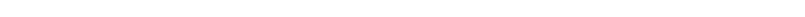<table style="width:66%; text-align:center;">
<tr style="color:white;">
<td style="background:"><strong>7</strong></td>
<td style="background:"><strong>4</strong></td>
<td style="background:"><strong>13</strong></td>
</tr>
</table>
